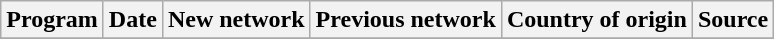<table class="wikitable plainrowheaders sortable" style="text-align:left">
<tr>
<th scope="col">Program</th>
<th scope="col">Date</th>
<th scope="col">New network</th>
<th scope="col">Previous network</th>
<th scope="col">Country of origin</th>
<th scope="col" class="unsortable">Source</th>
</tr>
<tr>
</tr>
</table>
